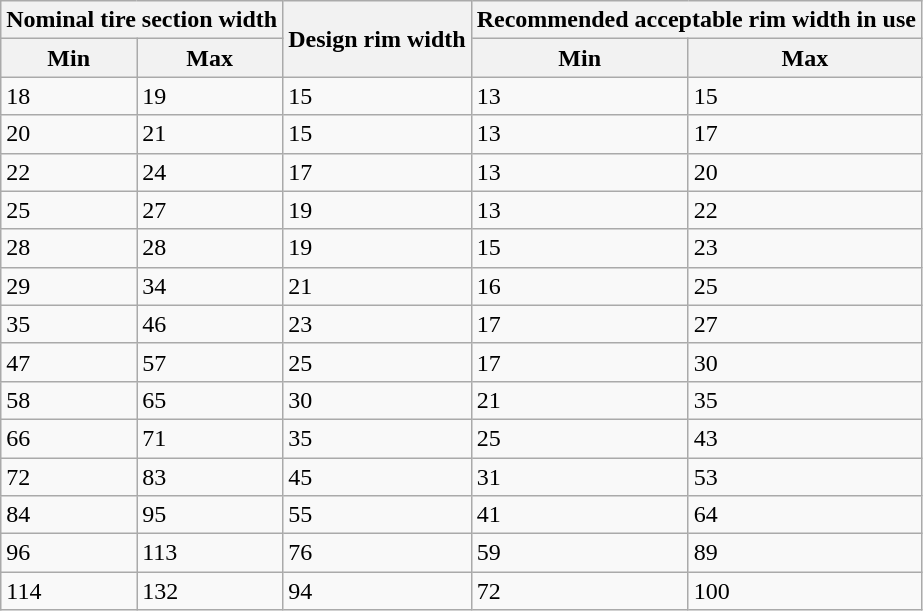<table class=wikitable>
<tr>
<th scope="colgroup" colspan="2">Nominal tire section width</th>
<th scope="col" rowspan="2">Design rim width</th>
<th scope="colgroup" colspan="2">Recommended acceptable rim width in use</th>
</tr>
<tr>
<th>Min</th>
<th>Max</th>
<th>Min</th>
<th>Max</th>
</tr>
<tr>
<td>18</td>
<td>19</td>
<td>15</td>
<td>13</td>
<td>15</td>
</tr>
<tr>
<td>20</td>
<td>21</td>
<td>15</td>
<td>13</td>
<td>17</td>
</tr>
<tr>
<td>22</td>
<td>24</td>
<td>17</td>
<td>13</td>
<td>20</td>
</tr>
<tr>
<td>25</td>
<td>27</td>
<td>19</td>
<td>13</td>
<td>22</td>
</tr>
<tr>
<td>28</td>
<td>28</td>
<td>19</td>
<td>15</td>
<td>23</td>
</tr>
<tr>
<td>29</td>
<td>34</td>
<td>21</td>
<td>16</td>
<td>25</td>
</tr>
<tr>
<td>35</td>
<td>46</td>
<td>23</td>
<td>17</td>
<td>27</td>
</tr>
<tr>
<td>47</td>
<td>57</td>
<td>25</td>
<td>17</td>
<td>30</td>
</tr>
<tr>
<td>58</td>
<td>65</td>
<td>30</td>
<td>21</td>
<td>35</td>
</tr>
<tr>
<td>66</td>
<td>71</td>
<td>35</td>
<td>25</td>
<td>43</td>
</tr>
<tr>
<td>72</td>
<td>83</td>
<td>45</td>
<td>31</td>
<td>53</td>
</tr>
<tr>
<td>84</td>
<td>95</td>
<td>55</td>
<td>41</td>
<td>64</td>
</tr>
<tr>
<td>96</td>
<td>113</td>
<td>76</td>
<td>59</td>
<td>89</td>
</tr>
<tr>
<td>114</td>
<td>132</td>
<td>94</td>
<td>72</td>
<td>100</td>
</tr>
</table>
